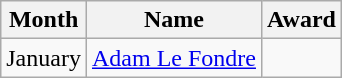<table class="wikitable"  class= style="text-align:center; border:1px #aaa solid; font-size:95%">
<tr>
<th>Month</th>
<th>Name</th>
<th>Award</th>
</tr>
<tr>
<td>January</td>
<td><a href='#'>Adam Le Fondre</a></td>
<td></td>
</tr>
</table>
